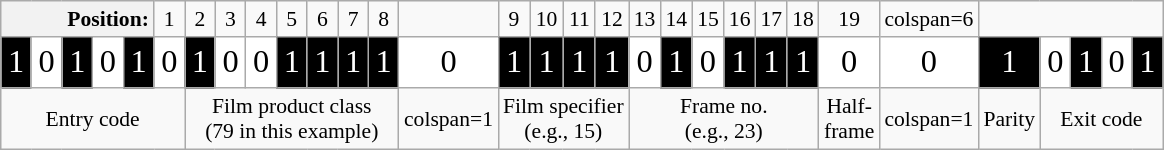<table class="wikitable" style="font-size:90%;text-align:center;">
<tr>
<th colspan=5 style="text-align:right;">Position:</th>
<td>1</td>
<td>2</td>
<td>3</td>
<td>4</td>
<td>5</td>
<td>6</td>
<td>7</td>
<td>8</td>
<td></td>
<td>9</td>
<td>10</td>
<td>11</td>
<td>12</td>
<td>13</td>
<td>14</td>
<td>15</td>
<td>16</td>
<td>17</td>
<td>18</td>
<td>19</td>
<td>colspan=6 </td>
</tr>
<tr style="font-size:150%;">
<td style="background:#000;color:#fff;">1</td>
<td style="background:#fff;color:#000;">0</td>
<td style="background:#000;color:#fff;">1</td>
<td style="background:#fff;color:#000;">0</td>
<td style="background:#000;color:#fff;">1</td>
<td style="background:#fff;color:#000;">0</td>
<td style="background:#000;color:#fff;">1</td>
<td style="background:#fff;color:#000;">0</td>
<td style="background:#fff;color:#000;">0</td>
<td style="background:#000;color:#fff;">1</td>
<td style="background:#000;color:#fff;">1</td>
<td style="background:#000;color:#fff;">1</td>
<td style="background:#000;color:#fff;">1</td>
<td style="background:#fff;color:#000;">0</td>
<td style="background:#000;color:#fff;">1</td>
<td style="background:#000;color:#fff;">1</td>
<td style="background:#000;color:#fff;">1</td>
<td style="background:#000;color:#fff;">1</td>
<td style="background:#fff;color:#000;">0</td>
<td style="background:#000;color:#fff;">1</td>
<td style="background:#fff;color:#000;">0</td>
<td style="background:#000;color:#fff;">1</td>
<td style="background:#000;color:#fff;">1</td>
<td style="background:#000;color:#fff;">1</td>
<td style="background:#fff;color:#000;">0</td>
<td style="background:#fff;color:#000;">0</td>
<td style="background:#000;color:#fff;">1</td>
<td style="background:#fff;color:#000;">0</td>
<td style="background:#000;color:#fff;">1</td>
<td style="background:#fff;color:#000;">0</td>
<td style="background:#000;color:#fff;">1</td>
</tr>
<tr>
<td colspan=6>Entry code</td>
<td colspan=7>Film product class<br>(79 in this example)</td>
<td>colspan=1 </td>
<td colspan=4>Film specifier<br>(e.g., 15)</td>
<td colspan=6>Frame no.<br>(e.g., 23)</td>
<td colspan=1>Half-<br>frame</td>
<td>colspan=1 </td>
<td colspan=1>Parity</td>
<td colspan=4>Exit code</td>
</tr>
</table>
